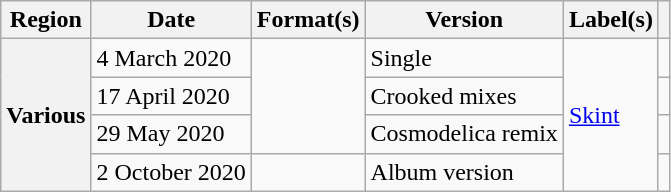<table class="wikitable plainrowheaders">
<tr>
<th scope="col">Region</th>
<th scope="col">Date</th>
<th scope="col">Format(s)</th>
<th scope="col">Version</th>
<th scope="col">Label(s)</th>
<th scope="col"></th>
</tr>
<tr>
<th scope="row" rowspan="4">Various</th>
<td>4 March 2020</td>
<td rowspan="3"></td>
<td>Single</td>
<td rowspan="4"><a href='#'>Skint</a></td>
<td style="text-align:center;"></td>
</tr>
<tr>
<td>17 April 2020</td>
<td>Crooked mixes</td>
<td style="text-align:center;"></td>
</tr>
<tr>
<td>29 May 2020</td>
<td>Cosmodelica remix</td>
<td style="text-align:center;"></td>
</tr>
<tr>
<td>2 October 2020</td>
<td></td>
<td>Album version</td>
<td style="text-align:center;"></td>
</tr>
</table>
